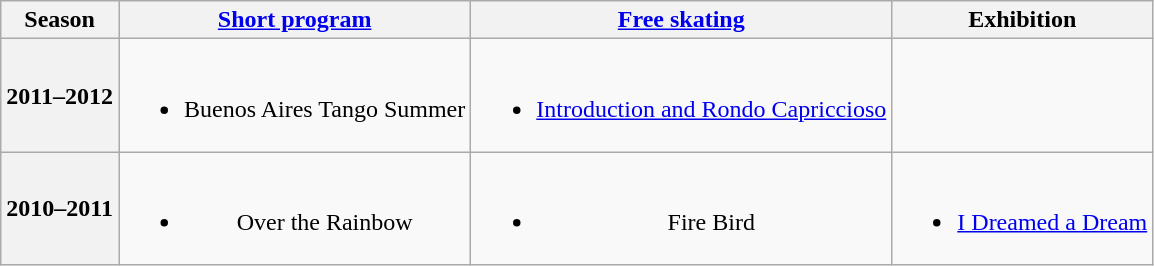<table class=wikitable style=text-align:center>
<tr>
<th>Season</th>
<th><a href='#'>Short program</a></th>
<th><a href='#'>Free skating</a></th>
<th>Exhibition</th>
</tr>
<tr>
<th>2011–2012 <br> </th>
<td><br><ul><li>Buenos Aires Tango Summer</li></ul></td>
<td><br><ul><li><a href='#'>Introduction and Rondo Capriccioso</a> <br></li></ul></td>
<td></td>
</tr>
<tr>
<th>2010–2011 <br> </th>
<td><br><ul><li>Over the Rainbow</li></ul></td>
<td><br><ul><li>Fire Bird</li></ul></td>
<td><br><ul><li><a href='#'>I Dreamed a Dream</a> <br></li></ul></td>
</tr>
</table>
